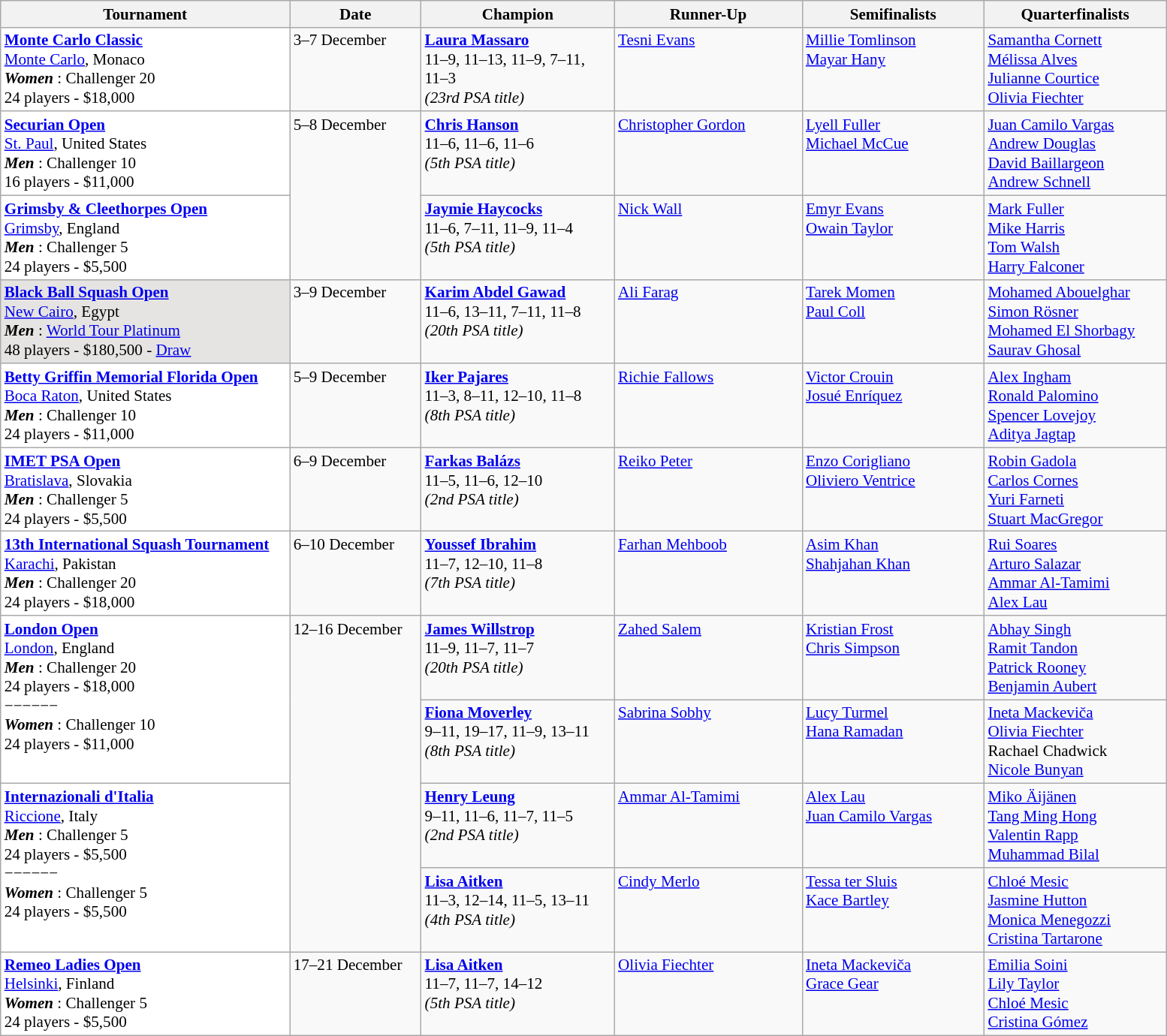<table class="wikitable" style="font-size:88%">
<tr>
<th width=250>Tournament</th>
<th width=110>Date</th>
<th width=165>Champion</th>
<th width=160>Runner-Up</th>
<th width=155>Semifinalists</th>
<th width=155>Quarterfinalists</th>
</tr>
<tr valign=top>
<td style="background:#fff;"><strong><a href='#'>Monte Carlo Classic</a></strong><br> <a href='#'>Monte Carlo</a>, Monaco<br><strong> <em>Women</em> </strong>: Challenger 20<br>24 players - $18,000</td>
<td>3–7 December</td>
<td> <strong><a href='#'>Laura Massaro</a></strong><br>11–9, 11–13, 11–9, 7–11, 11–3<br><em>(23rd PSA title)</em></td>
<td> <a href='#'>Tesni Evans</a></td>
<td> <a href='#'>Millie Tomlinson</a><br> <a href='#'>Mayar Hany</a></td>
<td> <a href='#'>Samantha Cornett</a><br> <a href='#'>Mélissa Alves</a><br> <a href='#'>Julianne Courtice</a><br> <a href='#'>Olivia Fiechter</a></td>
</tr>
<tr valign=top>
<td style="background:#fff;"><strong><a href='#'>Securian Open</a></strong><br> <a href='#'>St. Paul</a>, United States<br><strong> <em>Men</em> </strong>: Challenger 10<br>16 players - $11,000</td>
<td rowspan=2>5–8 December</td>
<td> <strong><a href='#'>Chris Hanson</a></strong><br>11–6, 11–6, 11–6<br><em>(5th PSA title)</em></td>
<td> <a href='#'>Christopher Gordon</a></td>
<td> <a href='#'>Lyell Fuller</a><br> <a href='#'>Michael McCue</a></td>
<td> <a href='#'>Juan Camilo Vargas</a><br> <a href='#'>Andrew Douglas</a><br> <a href='#'>David Baillargeon</a><br> <a href='#'>Andrew Schnell</a></td>
</tr>
<tr valign=top>
<td style="background:#fff;"><strong><a href='#'><small></small> Grimsby & Cleethorpes Open</a></strong><br> <a href='#'>Grimsby</a>, England<br><strong> <em>Men</em> </strong>: Challenger 5<br>24 players - $5,500</td>
<td> <strong><a href='#'>Jaymie Haycocks</a></strong><br>11–6, 7–11, 11–9, 11–4<br><em>(5th PSA title)</em></td>
<td> <a href='#'>Nick Wall</a></td>
<td> <a href='#'>Emyr Evans</a><br> <a href='#'>Owain Taylor</a></td>
<td> <a href='#'>Mark Fuller</a><br> <a href='#'>Mike Harris</a><br> <a href='#'>Tom Walsh</a><br> <a href='#'>Harry Falconer</a></td>
</tr>
<tr valign=top>
<td style="background:#E5E4E2;"><strong><a href='#'> Black Ball Squash Open</a></strong><br> <a href='#'>New Cairo</a>, Egypt<br><strong> <em>Men</em> </strong>: <a href='#'>World Tour Platinum</a><br>48 players - $180,500 - <a href='#'>Draw</a></td>
<td>3–9 December</td>
<td> <strong><a href='#'>Karim Abdel Gawad</a></strong><br>11–6, 13–11, 7–11, 11–8<br><em>(20th PSA title)</em></td>
<td> <a href='#'>Ali Farag</a></td>
<td> <a href='#'>Tarek Momen</a><br> <a href='#'>Paul Coll</a></td>
<td> <a href='#'>Mohamed Abouelghar</a><br> <a href='#'>Simon Rösner</a><br> <a href='#'>Mohamed El Shorbagy</a><br> <a href='#'>Saurav Ghosal</a></td>
</tr>
<tr valign=top>
<td style="background:#fff;"><strong><a href='#'>Betty Griffin Memorial Florida Open</a></strong><br> <a href='#'>Boca Raton</a>, United States<br><strong> <em>Men</em> </strong>: Challenger 10<br>24 players - $11,000</td>
<td>5–9 December</td>
<td> <strong><a href='#'>Iker Pajares</a></strong><br>11–3, 8–11, 12–10, 11–8<br><em>(8th PSA title)</em></td>
<td> <a href='#'>Richie Fallows</a></td>
<td> <a href='#'>Victor Crouin</a><br> <a href='#'>Josué Enríquez</a></td>
<td> <a href='#'>Alex Ingham</a><br> <a href='#'>Ronald Palomino</a><br> <a href='#'>Spencer Lovejoy</a><br> <a href='#'>Aditya Jagtap</a></td>
</tr>
<tr valign=top>
<td style="background:#fff;"><strong><a href='#'>IMET PSA Open</a></strong><br> <a href='#'>Bratislava</a>, Slovakia<br><strong> <em>Men</em> </strong>: Challenger 5<br>24 players - $5,500</td>
<td>6–9 December</td>
<td> <strong><a href='#'>Farkas Balázs</a></strong><br>11–5, 11–6, 12–10<br><em>(2nd PSA title)</em></td>
<td> <a href='#'>Reiko Peter</a></td>
<td> <a href='#'>Enzo Corigliano</a><br> <a href='#'>Oliviero Ventrice</a></td>
<td> <a href='#'>Robin Gadola</a><br> <a href='#'>Carlos Cornes</a><br> <a href='#'>Yuri Farneti</a><br> <a href='#'>Stuart MacGregor</a></td>
</tr>
<tr valign=top>
<td style="background:#fff;"><strong><a href='#'>13th  International Squash Tournament</a></strong><br> <a href='#'>Karachi</a>, Pakistan<br><strong> <em>Men</em> </strong>: Challenger 20<br>24 players - $18,000</td>
<td>6–10 December</td>
<td> <strong><a href='#'>Youssef Ibrahim</a></strong><br>11–7, 12–10, 11–8<br><em>(7th PSA title)</em></td>
<td> <a href='#'>Farhan Mehboob</a></td>
<td> <a href='#'>Asim Khan</a><br> <a href='#'>Shahjahan Khan</a></td>
<td> <a href='#'>Rui Soares</a><br> <a href='#'>Arturo Salazar</a><br> <a href='#'>Ammar Al-Tamimi</a><br> <a href='#'>Alex Lau</a></td>
</tr>
<tr valign=top>
<td rowspan=2 style="background:#fff;"><strong><a href='#'>London Open</a></strong><br> <a href='#'>London</a>, England<br><strong> <em>Men</em> </strong>: Challenger 20<br>24 players - $18,000<br>−−−−−−<br><strong> <em>Women</em> </strong>: Challenger 10<br>24 players - $11,000</td>
<td rowspan=4>12–16 December</td>
<td> <strong><a href='#'>James Willstrop</a></strong><br>11–9, 11–7, 11–7<br><em>(20th PSA title)</em></td>
<td> <a href='#'>Zahed Salem</a></td>
<td> <a href='#'>Kristian Frost</a><br> <a href='#'>Chris Simpson</a></td>
<td> <a href='#'>Abhay Singh</a><br> <a href='#'>Ramit Tandon</a><br> <a href='#'>Patrick Rooney</a><br> <a href='#'>Benjamin Aubert</a></td>
</tr>
<tr valign=top>
<td> <strong><a href='#'>Fiona Moverley</a></strong><br>9–11, 19–17, 11–9, 13–11<br><em>(8th PSA title)</em></td>
<td> <a href='#'>Sabrina Sobhy</a></td>
<td> <a href='#'>Lucy Turmel</a><br> <a href='#'>Hana Ramadan</a></td>
<td> <a href='#'>Ineta Mackeviča</a><br> <a href='#'>Olivia Fiechter</a><br> Rachael Chadwick<br> <a href='#'>Nicole Bunyan</a></td>
</tr>
<tr valign=top>
<td rowspan=2 style="background:#fff;"><strong><a href='#'>Internazionali d'Italia</a></strong><br> <a href='#'>Riccione</a>, Italy<br><strong> <em>Men</em> </strong>: Challenger 5<br>24 players - $5,500<br>−−−−−−<br><strong> <em>Women</em> </strong>: Challenger 5<br>24 players - $5,500</td>
<td> <strong><a href='#'>Henry Leung</a></strong><br>9–11, 11–6, 11–7, 11–5<br><em>(2nd PSA title)</em></td>
<td> <a href='#'>Ammar Al-Tamimi</a></td>
<td> <a href='#'>Alex Lau</a><br> <a href='#'>Juan Camilo Vargas</a></td>
<td> <a href='#'>Miko Äijänen</a><br> <a href='#'>Tang Ming Hong</a><br> <a href='#'>Valentin Rapp</a><br> <a href='#'>Muhammad Bilal</a></td>
</tr>
<tr valign=top>
<td> <strong><a href='#'>Lisa Aitken</a></strong><br>11–3, 12–14, 11–5, 13–11<br><em>(4th PSA title)</em></td>
<td> <a href='#'>Cindy Merlo</a></td>
<td> <a href='#'>Tessa ter Sluis</a><br> <a href='#'>Kace Bartley</a></td>
<td> <a href='#'>Chloé Mesic</a><br> <a href='#'>Jasmine Hutton</a><br> <a href='#'>Monica Menegozzi</a><br> <a href='#'>Cristina Tartarone</a></td>
</tr>
<tr valign=top>
<td style="background:#fff;"><strong><a href='#'>Remeo Ladies Open</a></strong><br> <a href='#'>Helsinki</a>, Finland<br><strong> <em>Women</em> </strong>: Challenger 5<br>24 players - $5,500</td>
<td>17–21 December</td>
<td> <strong><a href='#'>Lisa Aitken</a></strong><br>11–7, 11–7, 14–12<br><em>(5th PSA title)</em></td>
<td> <a href='#'>Olivia Fiechter</a></td>
<td> <a href='#'>Ineta Mackeviča</a><br> <a href='#'>Grace Gear</a></td>
<td> <a href='#'>Emilia Soini</a><br> <a href='#'>Lily Taylor</a><br> <a href='#'>Chloé Mesic</a><br> <a href='#'>Cristina Gómez</a></td>
</tr>
</table>
